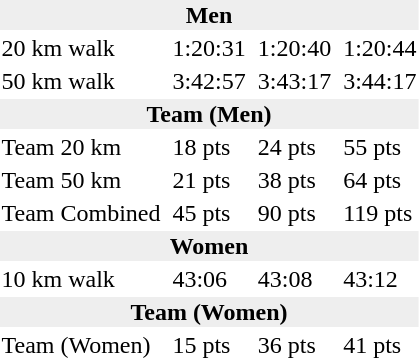<table>
<tr>
<td colspan=7 bgcolor=#eeeeee style=text-align:center;><strong>Men</strong></td>
</tr>
<tr>
<td>20 km walk</td>
<td></td>
<td>1:20:31</td>
<td></td>
<td>1:20:40</td>
<td></td>
<td>1:20:44</td>
</tr>
<tr>
<td>50 km walk</td>
<td></td>
<td>3:42:57</td>
<td></td>
<td>3:43:17</td>
<td></td>
<td>3:44:17</td>
</tr>
<tr>
<td colspan=7 bgcolor=#eeeeee style=text-align:center;><strong>Team (Men)</strong></td>
</tr>
<tr>
<td>Team 20 km</td>
<td></td>
<td>18 pts</td>
<td></td>
<td>24 pts</td>
<td></td>
<td>55 pts</td>
</tr>
<tr>
<td>Team 50 km</td>
<td></td>
<td>21 pts</td>
<td></td>
<td>38 pts</td>
<td></td>
<td>64 pts</td>
</tr>
<tr>
<td>Team Combined</td>
<td></td>
<td>45 pts</td>
<td></td>
<td>90 pts</td>
<td></td>
<td>119 pts</td>
</tr>
<tr>
<td colspan=7 bgcolor=#eeeeee style=text-align:center;><strong>Women</strong></td>
</tr>
<tr>
<td>10 km walk</td>
<td></td>
<td>43:06</td>
<td></td>
<td>43:08</td>
<td></td>
<td>43:12</td>
</tr>
<tr>
<td colspan=7 bgcolor=#eeeeee style=text-align:center;><strong>Team (Women)</strong></td>
</tr>
<tr>
<td>Team (Women)</td>
<td></td>
<td>15 pts</td>
<td></td>
<td>36 pts</td>
<td></td>
<td>41 pts</td>
</tr>
</table>
